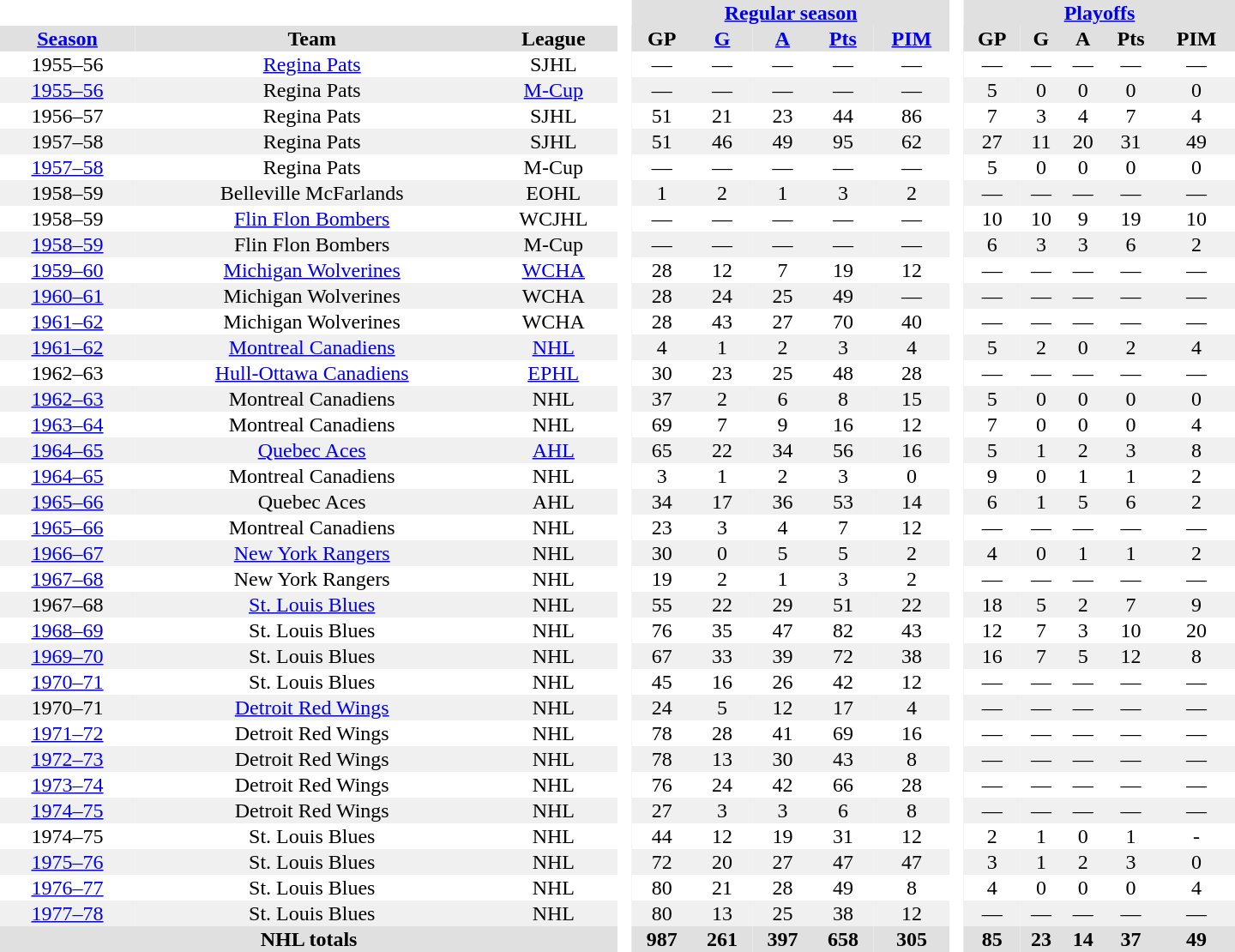<table border="0" cellpadding="1" cellspacing="0" style="text-align:center; width:60em;">
<tr style="background:#e0e0e0;">
<th colspan="3"  bgcolor="#ffffff"> </th>
<th rowspan="99" bgcolor="#ffffff"> </th>
<th colspan="5"><a href='#'>Regular season</a></th>
<th rowspan="99" bgcolor="#ffffff"> </th>
<th colspan="5"><a href='#'>Playoffs</a></th>
</tr>
<tr style="background:#e0e0e0;">
<th><a href='#'>Season</a></th>
<th>Team</th>
<th>League</th>
<th>GP</th>
<th><a href='#'>G</a></th>
<th><a href='#'>A</a></th>
<th><a href='#'>Pts</a></th>
<th><a href='#'>PIM</a></th>
<th>GP</th>
<th>G</th>
<th>A</th>
<th>Pts</th>
<th>PIM</th>
</tr>
<tr>
<td>1955–56</td>
<td><a href='#'>Regina Pats</a></td>
<td>SJHL</td>
<td>—</td>
<td>—</td>
<td>—</td>
<td>—</td>
<td>—</td>
<td>—</td>
<td>—</td>
<td>—</td>
<td>—</td>
<td>—</td>
</tr>
<tr style="background:#f0f0f0;">
<td><a href='#'>1955–56</a></td>
<td>Regina Pats</td>
<td><a href='#'>M-Cup</a></td>
<td>—</td>
<td>—</td>
<td>—</td>
<td>—</td>
<td>—</td>
<td>5</td>
<td>0</td>
<td>0</td>
<td>0</td>
<td>0</td>
</tr>
<tr>
<td>1956–57</td>
<td>Regina Pats</td>
<td>SJHL</td>
<td>51</td>
<td>21</td>
<td>23</td>
<td>44</td>
<td>86</td>
<td>7</td>
<td>3</td>
<td>4</td>
<td>7</td>
<td>4</td>
</tr>
<tr style="background:#f0f0f0;">
<td>1957–58</td>
<td>Regina Pats</td>
<td>SJHL</td>
<td>51</td>
<td>46</td>
<td>49</td>
<td>95</td>
<td>62</td>
<td>27</td>
<td>11</td>
<td>20</td>
<td>31</td>
<td>49</td>
</tr>
<tr>
<td><a href='#'>1957–58</a></td>
<td>Regina Pats</td>
<td>M-Cup</td>
<td>—</td>
<td>—</td>
<td>—</td>
<td>—</td>
<td>—</td>
<td>5</td>
<td>0</td>
<td>0</td>
<td>0</td>
<td>0</td>
</tr>
<tr style="background:#f0f0f0;">
<td>1958–59</td>
<td>Belleville McFarlands</td>
<td>EOHL</td>
<td>1</td>
<td>2</td>
<td>1</td>
<td>3</td>
<td>2</td>
<td>—</td>
<td>—</td>
<td>—</td>
<td>—</td>
<td>—</td>
</tr>
<tr>
<td>1958–59</td>
<td><a href='#'>Flin Flon Bombers</a></td>
<td>WCJHL</td>
<td>—</td>
<td>—</td>
<td>—</td>
<td>—</td>
<td>—</td>
<td>10</td>
<td>10</td>
<td>9</td>
<td>19</td>
<td>10</td>
</tr>
<tr style="background:#f0f0f0;">
<td><a href='#'>1958–59</a></td>
<td>Flin Flon Bombers</td>
<td>M-Cup</td>
<td>—</td>
<td>—</td>
<td>—</td>
<td>—</td>
<td>—</td>
<td>6</td>
<td>3</td>
<td>3</td>
<td>6</td>
<td>2</td>
</tr>
<tr>
<td><a href='#'>1959–60</a></td>
<td><a href='#'>Michigan Wolverines</a></td>
<td><a href='#'>WCHA</a></td>
<td>28</td>
<td>12</td>
<td>7</td>
<td>19</td>
<td>12</td>
<td>—</td>
<td>—</td>
<td>—</td>
<td>—</td>
<td>—</td>
</tr>
<tr style="background:#f0f0f0;">
<td><a href='#'>1960–61</a></td>
<td>Michigan Wolverines</td>
<td>WCHA</td>
<td>28</td>
<td>24</td>
<td>25</td>
<td>49</td>
<td>—</td>
<td>—</td>
<td>—</td>
<td>—</td>
<td>—</td>
<td>—</td>
</tr>
<tr>
<td><a href='#'>1961–62</a></td>
<td>Michigan Wolverines</td>
<td>WCHA</td>
<td>28</td>
<td>43</td>
<td>27</td>
<td>70</td>
<td>40</td>
<td>—</td>
<td>—</td>
<td>—</td>
<td>—</td>
<td>—</td>
</tr>
<tr style="background:#f0f0f0;">
<td><a href='#'>1961–62</a></td>
<td><a href='#'>Montreal Canadiens</a></td>
<td><a href='#'>NHL</a></td>
<td>4</td>
<td>1</td>
<td>2</td>
<td>3</td>
<td>4</td>
<td>5</td>
<td>2</td>
<td>0</td>
<td>2</td>
<td>4</td>
</tr>
<tr>
<td>1962–63</td>
<td><a href='#'>Hull-Ottawa Canadiens</a></td>
<td><a href='#'>EPHL</a></td>
<td>30</td>
<td>23</td>
<td>25</td>
<td>48</td>
<td>28</td>
<td>—</td>
<td>—</td>
<td>—</td>
<td>—</td>
<td>—</td>
</tr>
<tr style="background:#f0f0f0;">
<td><a href='#'>1962–63</a></td>
<td>Montreal Canadiens</td>
<td>NHL</td>
<td>37</td>
<td>2</td>
<td>6</td>
<td>8</td>
<td>15</td>
<td>5</td>
<td>0</td>
<td>0</td>
<td>0</td>
<td>0</td>
</tr>
<tr>
<td><a href='#'>1963–64</a></td>
<td>Montreal Canadiens</td>
<td>NHL</td>
<td>69</td>
<td>7</td>
<td>9</td>
<td>16</td>
<td>12</td>
<td>7</td>
<td>0</td>
<td>0</td>
<td>0</td>
<td>4</td>
</tr>
<tr style="background:#f0f0f0;">
<td><a href='#'>1964–65</a></td>
<td><a href='#'>Quebec Aces</a></td>
<td><a href='#'>AHL</a></td>
<td>65</td>
<td>22</td>
<td>34</td>
<td>56</td>
<td>16</td>
<td>5</td>
<td>1</td>
<td>2</td>
<td>3</td>
<td>8</td>
</tr>
<tr>
<td><a href='#'>1964–65</a></td>
<td>Montreal Canadiens</td>
<td>NHL</td>
<td>3</td>
<td>1</td>
<td>2</td>
<td>3</td>
<td>0</td>
<td>9</td>
<td>0</td>
<td>1</td>
<td>1</td>
<td>2</td>
</tr>
<tr style="background:#f0f0f0;">
<td><a href='#'>1965–66</a></td>
<td>Quebec Aces</td>
<td>AHL</td>
<td>34</td>
<td>17</td>
<td>36</td>
<td>53</td>
<td>14</td>
<td>6</td>
<td>1</td>
<td>5</td>
<td>6</td>
<td>2</td>
</tr>
<tr>
<td><a href='#'>1965–66</a></td>
<td>Montreal Canadiens</td>
<td>NHL</td>
<td>23</td>
<td>3</td>
<td>4</td>
<td>7</td>
<td>12</td>
<td>—</td>
<td>—</td>
<td>—</td>
<td>—</td>
<td>—</td>
</tr>
<tr style="background:#f0f0f0;">
<td><a href='#'>1966–67</a></td>
<td><a href='#'>New York Rangers</a></td>
<td>NHL</td>
<td>30</td>
<td>0</td>
<td>5</td>
<td>5</td>
<td>2</td>
<td>4</td>
<td>0</td>
<td>1</td>
<td>1</td>
<td>2</td>
</tr>
<tr>
<td><a href='#'>1967–68</a></td>
<td>New York Rangers</td>
<td>NHL</td>
<td>19</td>
<td>2</td>
<td>1</td>
<td>3</td>
<td>2</td>
<td>—</td>
<td>—</td>
<td>—</td>
<td>—</td>
<td>—</td>
</tr>
<tr style="background:#f0f0f0;">
<td>1967–68</td>
<td><a href='#'>St. Louis Blues</a></td>
<td>NHL</td>
<td>55</td>
<td>22</td>
<td>29</td>
<td>51</td>
<td>22</td>
<td>18</td>
<td>5</td>
<td>2</td>
<td>7</td>
<td>9</td>
</tr>
<tr>
<td><a href='#'>1968–69</a></td>
<td>St. Louis Blues</td>
<td>NHL</td>
<td>76</td>
<td>35</td>
<td>47</td>
<td>82</td>
<td>43</td>
<td>12</td>
<td>7</td>
<td>3</td>
<td>10</td>
<td>20</td>
</tr>
<tr style="background:#f0f0f0;">
<td><a href='#'>1969–70</a></td>
<td>St. Louis Blues</td>
<td>NHL</td>
<td>67</td>
<td>33</td>
<td>39</td>
<td>72</td>
<td>38</td>
<td>16</td>
<td>7</td>
<td>5</td>
<td>12</td>
<td>8</td>
</tr>
<tr>
<td><a href='#'>1970–71</a></td>
<td>St. Louis Blues</td>
<td>NHL</td>
<td>45</td>
<td>16</td>
<td>26</td>
<td>42</td>
<td>12</td>
<td>—</td>
<td>—</td>
<td>—</td>
<td>—</td>
<td>—</td>
</tr>
<tr style="background:#f0f0f0;">
<td>1970–71</td>
<td><a href='#'>Detroit Red Wings</a></td>
<td>NHL</td>
<td>24</td>
<td>5</td>
<td>12</td>
<td>17</td>
<td>4</td>
<td>—</td>
<td>—</td>
<td>—</td>
<td>—</td>
<td>—</td>
</tr>
<tr>
<td><a href='#'>1971–72</a></td>
<td>Detroit Red Wings</td>
<td>NHL</td>
<td>78</td>
<td>28</td>
<td>41</td>
<td>69</td>
<td>16</td>
<td>—</td>
<td>—</td>
<td>—</td>
<td>—</td>
<td>—</td>
</tr>
<tr style="background:#f0f0f0;">
<td><a href='#'>1972–73</a></td>
<td>Detroit Red Wings</td>
<td>NHL</td>
<td>78</td>
<td>13</td>
<td>30</td>
<td>43</td>
<td>8</td>
<td>—</td>
<td>—</td>
<td>—</td>
<td>—</td>
<td>—</td>
</tr>
<tr>
<td><a href='#'>1973–74</a></td>
<td>Detroit Red Wings</td>
<td>NHL</td>
<td>76</td>
<td>24</td>
<td>42</td>
<td>66</td>
<td>28</td>
<td>—</td>
<td>—</td>
<td>—</td>
<td>—</td>
<td>—</td>
</tr>
<tr style="background:#f0f0f0;">
<td><a href='#'>1974–75</a></td>
<td>Detroit Red Wings</td>
<td>NHL</td>
<td>27</td>
<td>3</td>
<td>3</td>
<td>6</td>
<td>8</td>
<td>—</td>
<td>—</td>
<td>—</td>
<td>—</td>
<td>—</td>
</tr>
<tr>
<td>1974–75</td>
<td>St. Louis Blues</td>
<td>NHL</td>
<td>44</td>
<td>12</td>
<td>19</td>
<td>31</td>
<td>12</td>
<td>2</td>
<td>1</td>
<td>0</td>
<td>1</td>
<td>-</td>
</tr>
<tr style="background:#f0f0f0;">
<td><a href='#'>1975–76</a></td>
<td>St. Louis Blues</td>
<td>NHL</td>
<td>72</td>
<td>20</td>
<td>27</td>
<td>47</td>
<td>47</td>
<td>3</td>
<td>1</td>
<td>2</td>
<td>3</td>
<td>0</td>
</tr>
<tr>
<td><a href='#'>1976–77</a></td>
<td>St. Louis Blues</td>
<td>NHL</td>
<td>80</td>
<td>21</td>
<td>28</td>
<td>49</td>
<td>8</td>
<td>4</td>
<td>0</td>
<td>0</td>
<td>0</td>
<td>4</td>
</tr>
<tr style="background:#f0f0f0;">
<td><a href='#'>1977–78</a></td>
<td>St. Louis Blues</td>
<td>NHL</td>
<td>80</td>
<td>13</td>
<td>25</td>
<td>38</td>
<td>12</td>
<td>—</td>
<td>—</td>
<td>—</td>
<td>—</td>
<td>—</td>
</tr>
<tr style="background:#e0e0e0;">
<th colspan="3">NHL totals</th>
<th>987</th>
<th>261</th>
<th>397</th>
<th>658</th>
<th>305</th>
<th>85</th>
<th>23</th>
<th>14</th>
<th>37</th>
<th>49</th>
</tr>
</table>
